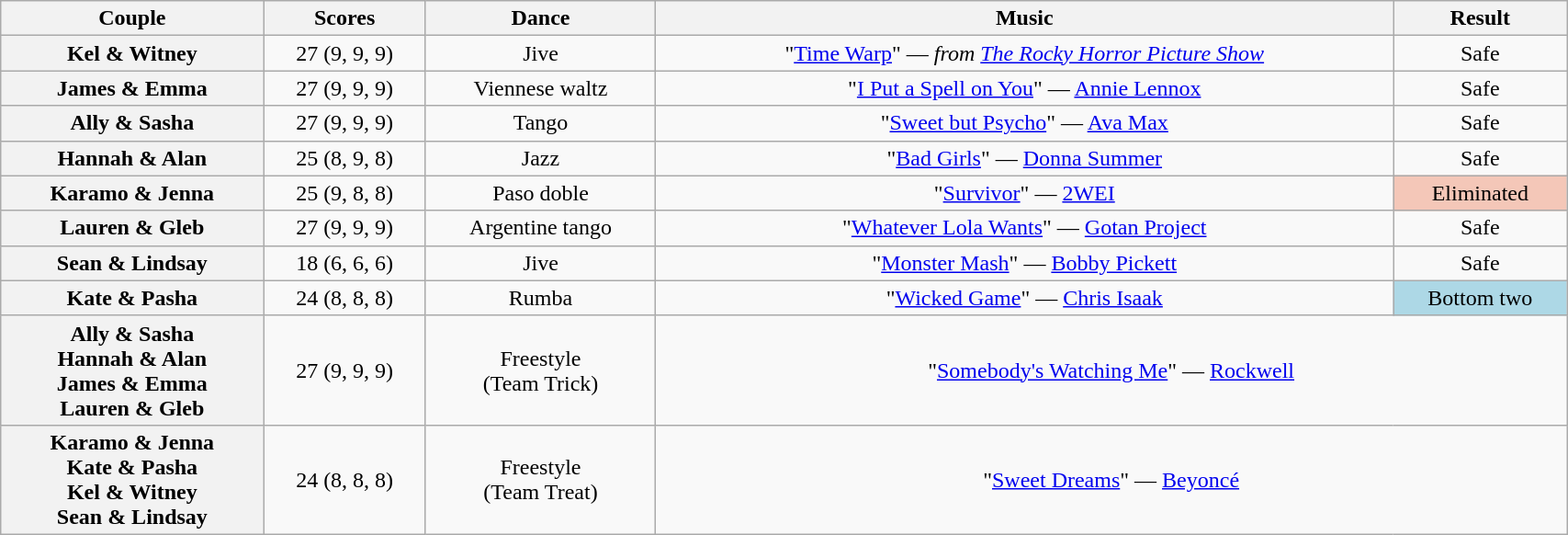<table class="wikitable sortable" style="text-align:center; width: 90%">
<tr>
<th scope="col">Couple</th>
<th scope="col">Scores</th>
<th scope="col" class="unsortable">Dance</th>
<th scope="col" class="unsortable">Music</th>
<th scope="col" class="unsortable">Result</th>
</tr>
<tr>
<th scope="row">Kel & Witney</th>
<td>27 (9, 9, 9)</td>
<td>Jive</td>
<td>"<a href='#'>Time Warp</a>" — <em>from <a href='#'>The Rocky Horror Picture Show</a></em></td>
<td>Safe</td>
</tr>
<tr>
<th scope="row">James & Emma</th>
<td>27 (9, 9, 9)</td>
<td>Viennese waltz</td>
<td>"<a href='#'>I Put a Spell on You</a>" — <a href='#'>Annie Lennox</a></td>
<td>Safe</td>
</tr>
<tr>
<th scope="row">Ally & Sasha</th>
<td>27 (9, 9, 9)</td>
<td>Tango</td>
<td>"<a href='#'>Sweet but Psycho</a>" — <a href='#'>Ava Max</a></td>
<td>Safe</td>
</tr>
<tr>
<th scope="row">Hannah & Alan</th>
<td>25 (8, 9, 8)</td>
<td>Jazz</td>
<td>"<a href='#'>Bad Girls</a>" — <a href='#'>Donna Summer</a></td>
<td>Safe</td>
</tr>
<tr>
<th scope="row">Karamo & Jenna</th>
<td>25 (9, 8, 8)</td>
<td>Paso doble</td>
<td>"<a href='#'>Survivor</a>" — <a href='#'>2WEI</a></td>
<td bgcolor=f4c7b8>Eliminated</td>
</tr>
<tr>
<th scope="row">Lauren & Gleb</th>
<td>27 (9, 9, 9)</td>
<td>Argentine tango</td>
<td>"<a href='#'>Whatever Lola Wants</a>" — <a href='#'>Gotan Project</a></td>
<td>Safe</td>
</tr>
<tr>
<th scope="row">Sean & Lindsay</th>
<td>18 (6, 6, 6)</td>
<td>Jive</td>
<td>"<a href='#'>Monster Mash</a>" — <a href='#'>Bobby Pickett</a></td>
<td>Safe</td>
</tr>
<tr>
<th scope="row">Kate & Pasha</th>
<td>24 (8, 8, 8)</td>
<td>Rumba</td>
<td>"<a href='#'>Wicked Game</a>" — <a href='#'>Chris Isaak</a></td>
<td bgcolor=lightblue>Bottom two</td>
</tr>
<tr>
<th scope="row">Ally & Sasha<br>Hannah & Alan<br>James & Emma<br>Lauren & Gleb</th>
<td>27 (9, 9, 9)</td>
<td>Freestyle<br>(Team Trick)</td>
<td colspan="2">"<a href='#'>Somebody's Watching Me</a>" — <a href='#'>Rockwell</a></td>
</tr>
<tr>
<th scope="row">Karamo & Jenna<br>Kate & Pasha<br>Kel & Witney<br>Sean & Lindsay</th>
<td>24 (8, 8, 8)</td>
<td>Freestyle<br>(Team Treat)</td>
<td colspan="2">"<a href='#'>Sweet Dreams</a>" — <a href='#'>Beyoncé</a></td>
</tr>
</table>
